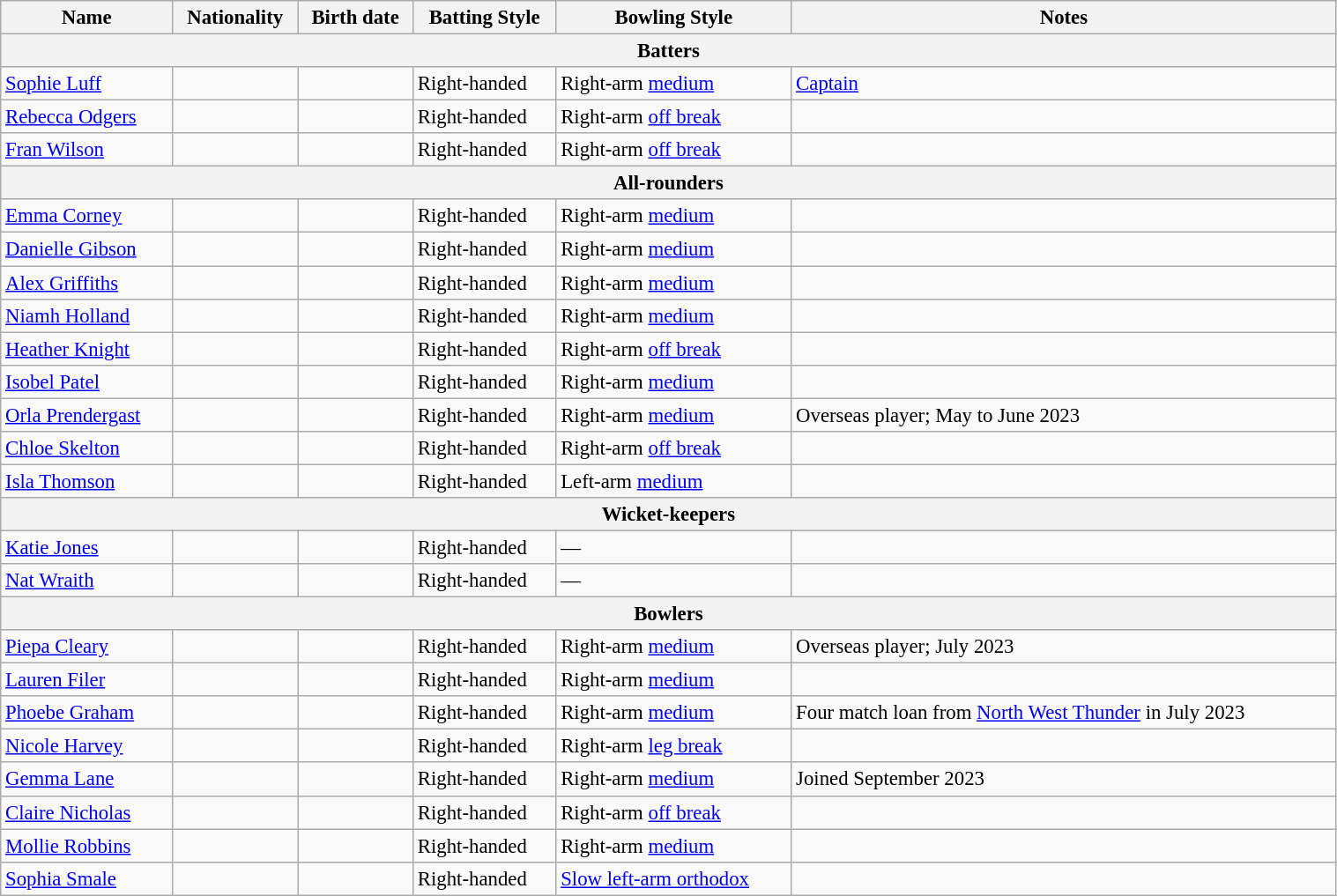<table class="wikitable"  style="font-size:95%; width:80%;">
<tr>
<th>Name</th>
<th>Nationality</th>
<th>Birth date</th>
<th>Batting Style</th>
<th>Bowling Style</th>
<th>Notes</th>
</tr>
<tr>
<th colspan="7">Batters</th>
</tr>
<tr>
<td><a href='#'>Sophie Luff</a></td>
<td></td>
<td></td>
<td>Right-handed</td>
<td>Right-arm <a href='#'>medium</a></td>
<td><a href='#'>Captain</a></td>
</tr>
<tr>
<td><a href='#'>Rebecca Odgers</a></td>
<td></td>
<td></td>
<td>Right-handed</td>
<td>Right-arm <a href='#'>off break</a></td>
<td></td>
</tr>
<tr>
<td><a href='#'>Fran Wilson</a></td>
<td></td>
<td></td>
<td>Right-handed</td>
<td>Right-arm <a href='#'>off break</a></td>
<td></td>
</tr>
<tr>
<th colspan="7">All-rounders</th>
</tr>
<tr>
<td><a href='#'>Emma Corney</a></td>
<td></td>
<td></td>
<td>Right-handed</td>
<td>Right-arm <a href='#'>medium</a></td>
<td></td>
</tr>
<tr>
<td><a href='#'>Danielle Gibson</a></td>
<td></td>
<td></td>
<td>Right-handed</td>
<td>Right-arm <a href='#'>medium</a></td>
<td></td>
</tr>
<tr>
<td><a href='#'>Alex Griffiths</a></td>
<td></td>
<td></td>
<td>Right-handed</td>
<td>Right-arm <a href='#'>medium</a></td>
<td></td>
</tr>
<tr>
<td><a href='#'>Niamh Holland</a></td>
<td></td>
<td></td>
<td>Right-handed</td>
<td>Right-arm <a href='#'>medium</a></td>
<td></td>
</tr>
<tr>
<td><a href='#'>Heather Knight</a></td>
<td></td>
<td></td>
<td>Right-handed</td>
<td>Right-arm <a href='#'>off break</a></td>
<td></td>
</tr>
<tr>
<td><a href='#'>Isobel Patel</a></td>
<td></td>
<td></td>
<td>Right-handed</td>
<td>Right-arm <a href='#'>medium</a></td>
<td></td>
</tr>
<tr>
<td><a href='#'>Orla Prendergast</a></td>
<td></td>
<td></td>
<td>Right-handed</td>
<td>Right-arm <a href='#'>medium</a></td>
<td>Overseas player; May to June 2023</td>
</tr>
<tr>
<td><a href='#'>Chloe Skelton</a></td>
<td></td>
<td></td>
<td>Right-handed</td>
<td>Right-arm <a href='#'>off break</a></td>
<td></td>
</tr>
<tr>
<td><a href='#'>Isla Thomson</a></td>
<td></td>
<td></td>
<td>Right-handed</td>
<td>Left-arm <a href='#'>medium</a></td>
<td></td>
</tr>
<tr>
<th colspan="7">Wicket-keepers</th>
</tr>
<tr>
<td><a href='#'>Katie Jones</a></td>
<td></td>
<td></td>
<td>Right-handed</td>
<td>—</td>
<td></td>
</tr>
<tr>
<td><a href='#'>Nat Wraith</a></td>
<td></td>
<td></td>
<td>Right-handed</td>
<td>—</td>
<td></td>
</tr>
<tr>
<th colspan="7">Bowlers</th>
</tr>
<tr>
<td><a href='#'>Piepa Cleary</a></td>
<td></td>
<td></td>
<td>Right-handed</td>
<td>Right-arm <a href='#'>medium</a></td>
<td>Overseas player; July 2023</td>
</tr>
<tr>
<td><a href='#'>Lauren Filer</a></td>
<td></td>
<td></td>
<td>Right-handed</td>
<td>Right-arm <a href='#'>medium</a></td>
<td></td>
</tr>
<tr>
<td><a href='#'>Phoebe Graham</a></td>
<td></td>
<td></td>
<td>Right-handed</td>
<td>Right-arm <a href='#'>medium</a></td>
<td>Four match loan from <a href='#'>North West Thunder</a> in July 2023</td>
</tr>
<tr>
<td><a href='#'>Nicole Harvey</a></td>
<td></td>
<td></td>
<td>Right-handed</td>
<td>Right-arm <a href='#'>leg break</a></td>
<td></td>
</tr>
<tr>
<td><a href='#'>Gemma Lane</a></td>
<td></td>
<td></td>
<td>Right-handed</td>
<td>Right-arm <a href='#'>medium</a></td>
<td>Joined September 2023</td>
</tr>
<tr>
<td><a href='#'>Claire Nicholas</a></td>
<td></td>
<td></td>
<td>Right-handed</td>
<td>Right-arm <a href='#'>off break</a></td>
<td></td>
</tr>
<tr>
<td><a href='#'>Mollie Robbins</a></td>
<td></td>
<td></td>
<td>Right-handed</td>
<td>Right-arm <a href='#'>medium</a></td>
<td></td>
</tr>
<tr>
<td><a href='#'>Sophia Smale</a></td>
<td></td>
<td></td>
<td>Right-handed</td>
<td><a href='#'>Slow left-arm orthodox</a></td>
<td></td>
</tr>
</table>
